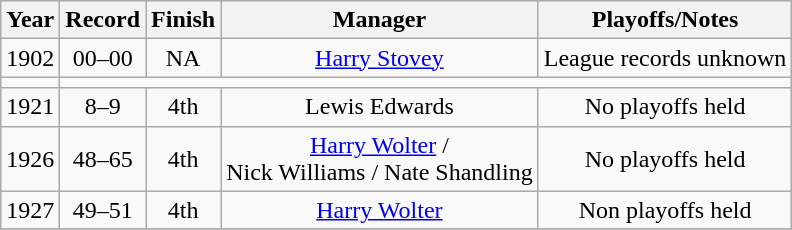<table class="wikitable" style="text-align:center">
<tr>
<th>Year</th>
<th>Record</th>
<th>Finish</th>
<th>Manager</th>
<th>Playoffs/Notes</th>
</tr>
<tr>
<td>1902</td>
<td>00–00</td>
<td>NA</td>
<td><a href='#'>Harry Stovey</a></td>
<td>League records unknown</td>
</tr>
<tr>
<td></td>
</tr>
<tr>
<td>1921</td>
<td>8–9</td>
<td>4th</td>
<td>Lewis Edwards</td>
<td>No playoffs held</td>
</tr>
<tr>
<td>1926</td>
<td>48–65</td>
<td>4th</td>
<td><a href='#'>Harry Wolter</a> /<br>Nick Williams / Nate Shandling</td>
<td>No playoffs held</td>
</tr>
<tr>
<td>1927</td>
<td>49–51</td>
<td>4th</td>
<td><a href='#'>Harry Wolter</a></td>
<td>Non playoffs held</td>
</tr>
<tr>
</tr>
</table>
